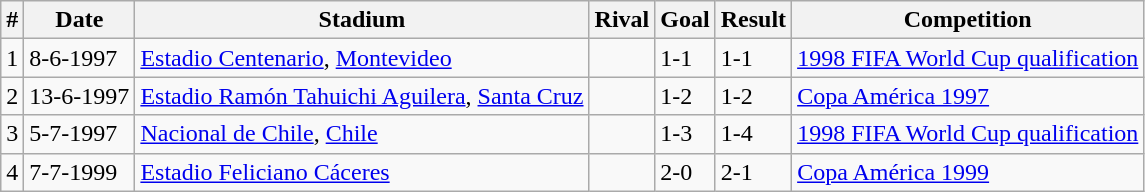<table class="wikitable">
<tr>
<th>#</th>
<th>Date</th>
<th>Stadium</th>
<th>Rival</th>
<th>Goal</th>
<th>Result</th>
<th>Competition</th>
</tr>
<tr>
<td>1</td>
<td>8-6-1997</td>
<td><a href='#'>Estadio Centenario</a>, <a href='#'>Montevideo</a></td>
<td></td>
<td>1-1</td>
<td>1-1</td>
<td><a href='#'>1998 FIFA World Cup qualification</a></td>
</tr>
<tr>
<td>2</td>
<td>13-6-1997</td>
<td><a href='#'>Estadio Ramón Tahuichi Aguilera</a>, <a href='#'>Santa Cruz</a></td>
<td></td>
<td>1-2</td>
<td>1-2</td>
<td><a href='#'>Copa América 1997</a></td>
</tr>
<tr>
<td>3</td>
<td>5-7-1997</td>
<td><a href='#'>Nacional de Chile</a>, <a href='#'>Chile</a></td>
<td></td>
<td>1-3</td>
<td>1-4</td>
<td><a href='#'>1998 FIFA World Cup qualification</a></td>
</tr>
<tr>
<td>4</td>
<td>7-7-1999</td>
<td><a href='#'>Estadio Feliciano Cáceres</a></td>
<td></td>
<td>2-0</td>
<td>2-1</td>
<td><a href='#'>Copa América 1999</a></td>
</tr>
</table>
